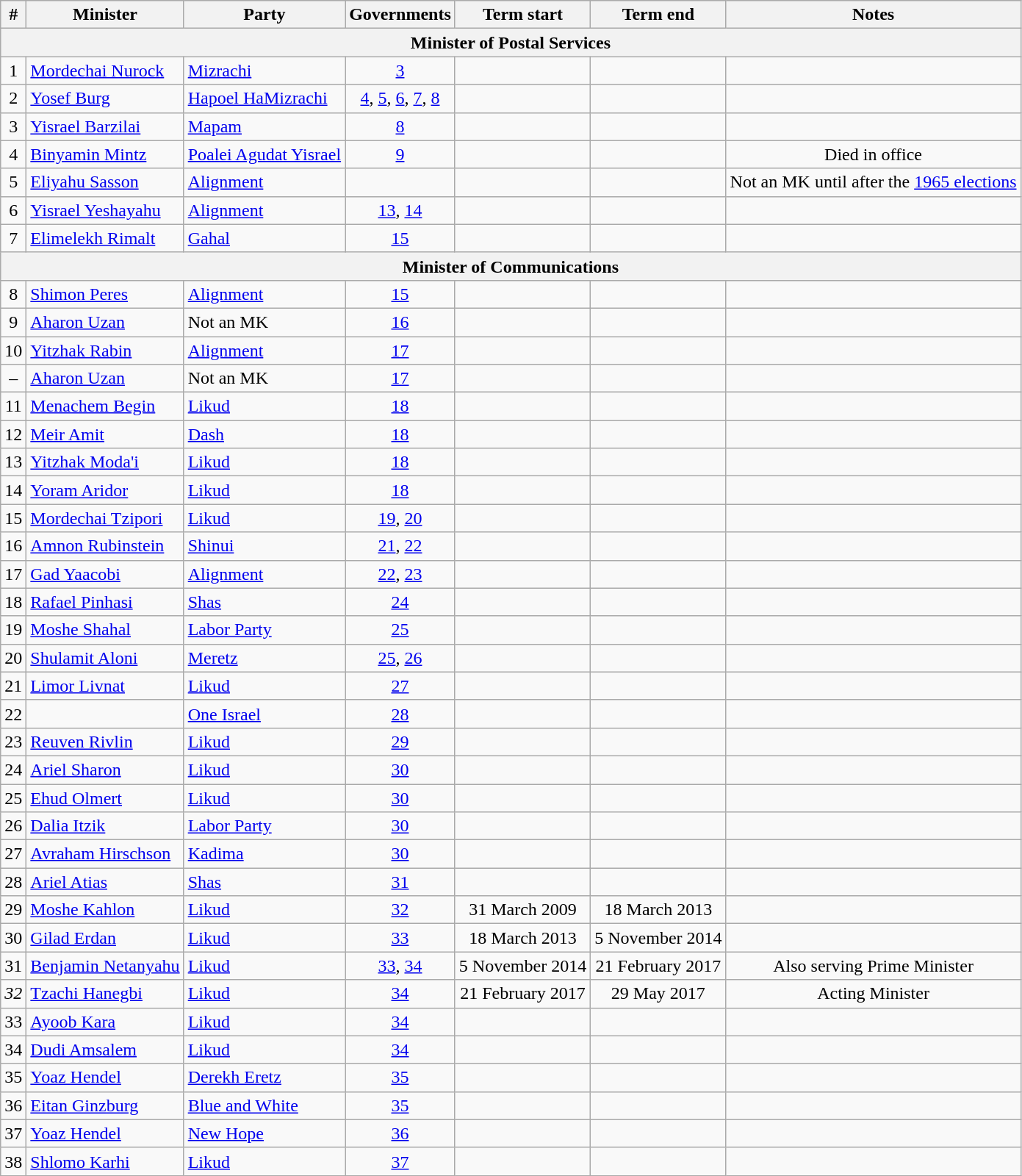<table class=wikitable style=text-align:center>
<tr>
<th>#</th>
<th>Minister</th>
<th>Party</th>
<th>Governments</th>
<th>Term start</th>
<th>Term end</th>
<th>Notes</th>
</tr>
<tr>
<th colspan=7>Minister of Postal Services</th>
</tr>
<tr>
<td>1</td>
<td align=left><a href='#'>Mordechai Nurock</a></td>
<td align=left><a href='#'>Mizrachi</a></td>
<td><a href='#'>3</a></td>
<td></td>
<td></td>
<td></td>
</tr>
<tr>
<td>2</td>
<td align=left><a href='#'>Yosef Burg</a></td>
<td align=left><a href='#'>Hapoel HaMizrachi</a><br></td>
<td><a href='#'>4</a>, <a href='#'>5</a>, <a href='#'>6</a>, <a href='#'>7</a>, <a href='#'>8</a></td>
<td></td>
<td></td>
<td></td>
</tr>
<tr>
<td>3</td>
<td align=left><a href='#'>Yisrael Barzilai</a></td>
<td align=left><a href='#'>Mapam</a></td>
<td><a href='#'>8</a></td>
<td></td>
<td></td>
<td></td>
</tr>
<tr>
<td>4</td>
<td align=left><a href='#'>Binyamin Mintz</a></td>
<td align=left><a href='#'>Poalei Agudat Yisrael</a></td>
<td><a href='#'>9</a></td>
<td></td>
<td></td>
<td>Died in office</td>
</tr>
<tr>
<td>5</td>
<td align=left><a href='#'>Eliyahu Sasson</a></td>
<td align=left><a href='#'>Alignment</a></td>
<td></td>
<td></td>
<td></td>
<td>Not an MK until after the <a href='#'>1965 elections</a></td>
</tr>
<tr>
<td>6</td>
<td align=left><a href='#'>Yisrael Yeshayahu</a></td>
<td align=left><a href='#'>Alignment</a></td>
<td><a href='#'>13</a>, <a href='#'>14</a></td>
<td></td>
<td></td>
<td></td>
</tr>
<tr>
<td>7</td>
<td align=left><a href='#'>Elimelekh Rimalt</a></td>
<td align=left><a href='#'>Gahal</a></td>
<td><a href='#'>15</a></td>
<td></td>
<td></td>
<td></td>
</tr>
<tr>
<th colspan=7>Minister of Communications</th>
</tr>
<tr>
<td>8</td>
<td align=left><a href='#'>Shimon Peres</a></td>
<td align=left><a href='#'>Alignment</a></td>
<td><a href='#'>15</a></td>
<td></td>
<td></td>
<td></td>
</tr>
<tr>
<td>9</td>
<td align=left><a href='#'>Aharon Uzan</a></td>
<td align=left>Not an MK</td>
<td><a href='#'>16</a></td>
<td></td>
<td></td>
<td></td>
</tr>
<tr>
<td>10</td>
<td align=left><a href='#'>Yitzhak Rabin</a></td>
<td align=left><a href='#'>Alignment</a></td>
<td><a href='#'>17</a></td>
<td></td>
<td></td>
<td></td>
</tr>
<tr>
<td>–</td>
<td align=left><a href='#'>Aharon Uzan</a></td>
<td align=left>Not an MK</td>
<td><a href='#'>17</a></td>
<td></td>
<td></td>
<td></td>
</tr>
<tr>
<td>11</td>
<td align=left><a href='#'>Menachem Begin</a></td>
<td align=left><a href='#'>Likud</a></td>
<td><a href='#'>18</a></td>
<td></td>
<td></td>
<td></td>
</tr>
<tr>
<td>12</td>
<td align=left><a href='#'>Meir Amit</a></td>
<td align=left><a href='#'>Dash</a></td>
<td><a href='#'>18</a></td>
<td></td>
<td></td>
<td></td>
</tr>
<tr>
<td>13</td>
<td align=left><a href='#'>Yitzhak Moda'i</a></td>
<td align=left><a href='#'>Likud</a></td>
<td><a href='#'>18</a></td>
<td></td>
<td></td>
<td></td>
</tr>
<tr>
<td>14</td>
<td align=left><a href='#'>Yoram Aridor</a></td>
<td align=left><a href='#'>Likud</a></td>
<td><a href='#'>18</a></td>
<td></td>
<td></td>
<td></td>
</tr>
<tr>
<td>15</td>
<td align=left><a href='#'>Mordechai Tzipori</a></td>
<td align=left><a href='#'>Likud</a></td>
<td><a href='#'>19</a>, <a href='#'>20</a></td>
<td></td>
<td></td>
<td></td>
</tr>
<tr>
<td>16</td>
<td align=left><a href='#'>Amnon Rubinstein</a></td>
<td align=left><a href='#'>Shinui</a></td>
<td><a href='#'>21</a>, <a href='#'>22</a></td>
<td></td>
<td></td>
<td></td>
</tr>
<tr>
<td>17</td>
<td align=left><a href='#'>Gad Yaacobi</a></td>
<td align=left><a href='#'>Alignment</a></td>
<td><a href='#'>22</a>, <a href='#'>23</a></td>
<td></td>
<td></td>
<td></td>
</tr>
<tr>
<td>18</td>
<td align=left><a href='#'>Rafael Pinhasi</a></td>
<td align=left><a href='#'>Shas</a></td>
<td><a href='#'>24</a></td>
<td></td>
<td></td>
<td></td>
</tr>
<tr>
<td>19</td>
<td align=left><a href='#'>Moshe Shahal</a></td>
<td align=left><a href='#'>Labor Party</a></td>
<td><a href='#'>25</a></td>
<td></td>
<td></td>
<td></td>
</tr>
<tr>
<td>20</td>
<td align=left><a href='#'>Shulamit Aloni</a></td>
<td align=left><a href='#'>Meretz</a></td>
<td><a href='#'>25</a>, <a href='#'>26</a></td>
<td></td>
<td></td>
<td></td>
</tr>
<tr>
<td>21</td>
<td align=left><a href='#'>Limor Livnat</a></td>
<td align=left><a href='#'>Likud</a></td>
<td><a href='#'>27</a></td>
<td></td>
<td></td>
<td></td>
</tr>
<tr>
<td>22</td>
<td align=left></td>
<td align=left><a href='#'>One Israel</a></td>
<td><a href='#'>28</a></td>
<td></td>
<td></td>
<td></td>
</tr>
<tr>
<td>23</td>
<td align=left><a href='#'>Reuven Rivlin</a></td>
<td align=left><a href='#'>Likud</a></td>
<td><a href='#'>29</a></td>
<td></td>
<td></td>
<td></td>
</tr>
<tr>
<td>24</td>
<td align=left><a href='#'>Ariel Sharon</a></td>
<td align=left><a href='#'>Likud</a></td>
<td><a href='#'>30</a></td>
<td></td>
<td></td>
<td></td>
</tr>
<tr>
<td>25</td>
<td align=left><a href='#'>Ehud Olmert</a></td>
<td align=left><a href='#'>Likud</a></td>
<td><a href='#'>30</a></td>
<td></td>
<td></td>
<td></td>
</tr>
<tr>
<td>26</td>
<td align=left><a href='#'>Dalia Itzik</a></td>
<td align=left><a href='#'>Labor Party</a></td>
<td><a href='#'>30</a></td>
<td></td>
<td></td>
<td></td>
</tr>
<tr>
<td>27</td>
<td align=left><a href='#'>Avraham Hirschson</a></td>
<td align=left><a href='#'>Kadima</a></td>
<td><a href='#'>30</a></td>
<td></td>
<td></td>
<td></td>
</tr>
<tr>
<td>28</td>
<td align=left><a href='#'>Ariel Atias</a></td>
<td align=left><a href='#'>Shas</a></td>
<td><a href='#'>31</a></td>
<td></td>
<td></td>
<td></td>
</tr>
<tr>
<td>29</td>
<td align=left><a href='#'>Moshe Kahlon</a></td>
<td align=left><a href='#'>Likud</a></td>
<td><a href='#'>32</a></td>
<td>31 March 2009</td>
<td>18 March 2013</td>
<td></td>
</tr>
<tr>
<td>30</td>
<td align=left><a href='#'>Gilad Erdan</a></td>
<td align=left><a href='#'>Likud</a></td>
<td><a href='#'>33</a></td>
<td>18 March 2013</td>
<td>5 November 2014</td>
<td></td>
</tr>
<tr>
<td>31</td>
<td align=left><a href='#'>Benjamin Netanyahu</a></td>
<td align=left><a href='#'>Likud</a></td>
<td><a href='#'>33</a>, <a href='#'>34</a></td>
<td>5 November 2014</td>
<td>21 February 2017</td>
<td>Also serving Prime Minister</td>
</tr>
<tr>
<td><em>32</em></td>
<td align=left><a href='#'>Tzachi Hanegbi</a></td>
<td align=left><a href='#'>Likud</a></td>
<td><a href='#'>34</a></td>
<td>21 February 2017</td>
<td>29 May 2017</td>
<td>Acting Minister</td>
</tr>
<tr>
<td>33</td>
<td align=left><a href='#'>Ayoob Kara</a></td>
<td align=left><a href='#'>Likud</a></td>
<td><a href='#'>34</a></td>
<td></td>
<td></td>
<td></td>
</tr>
<tr>
<td>34</td>
<td align=left><a href='#'>Dudi Amsalem</a></td>
<td align=left><a href='#'>Likud</a></td>
<td><a href='#'>34</a></td>
<td></td>
<td></td>
<td></td>
</tr>
<tr>
<td>35</td>
<td align=left><a href='#'>Yoaz Hendel</a></td>
<td align=left><a href='#'>Derekh Eretz</a></td>
<td><a href='#'>35</a></td>
<td></td>
<td></td>
<td></td>
</tr>
<tr>
<td>36</td>
<td align=left><a href='#'>Eitan Ginzburg</a></td>
<td align=left><a href='#'>Blue and White</a></td>
<td><a href='#'>35</a></td>
<td></td>
<td></td>
<td></td>
</tr>
<tr>
<td>37</td>
<td align=left><a href='#'>Yoaz Hendel</a></td>
<td align=left><a href='#'>New Hope</a></td>
<td><a href='#'>36</a></td>
<td></td>
<td></td>
<td></td>
</tr>
<tr>
<td>38</td>
<td align=left><a href='#'>Shlomo Karhi</a></td>
<td align=left><a href='#'>Likud</a></td>
<td><a href='#'>37</a></td>
<td></td>
<td></td>
<td></td>
</tr>
</table>
